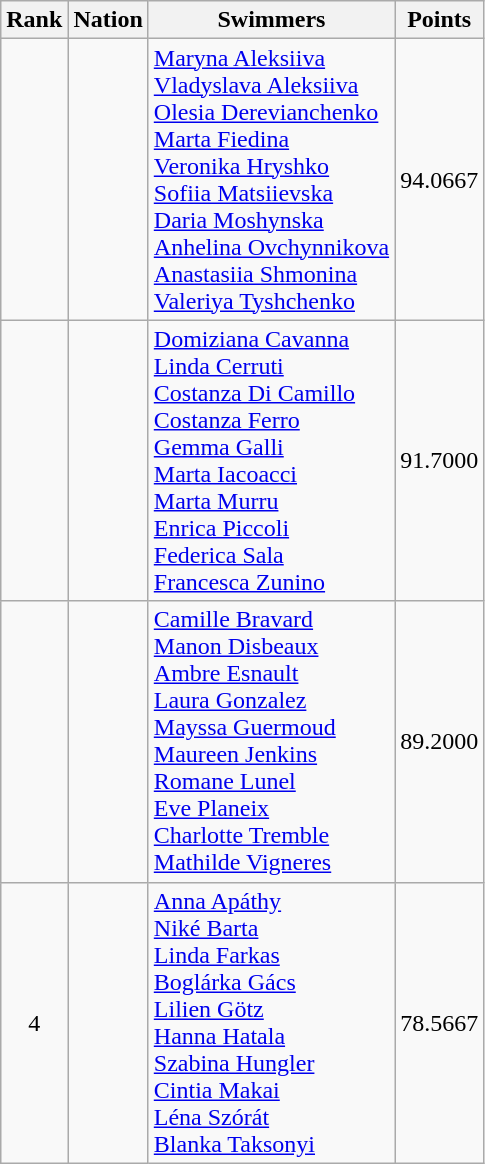<table class="wikitable sortable" style="text-align:center">
<tr>
<th>Rank</th>
<th>Nation</th>
<th class=unsortable>Swimmers</th>
<th>Points</th>
</tr>
<tr>
<td></td>
<td align=left></td>
<td align=left><a href='#'>Maryna Aleksiiva</a><br><a href='#'>Vladyslava Aleksiiva</a><br><a href='#'>Olesia Derevianchenko</a><br><a href='#'>Marta Fiedina</a><br><a href='#'>Veronika Hryshko</a><br><a href='#'>Sofiia Matsiievska</a><br><a href='#'>Daria Moshynska</a><br><a href='#'>Anhelina Ovchynnikova</a><br><a href='#'>Anastasiia Shmonina</a><br><a href='#'>Valeriya Tyshchenko</a></td>
<td>94.0667</td>
</tr>
<tr>
<td></td>
<td align=left></td>
<td align=left><a href='#'>Domiziana Cavanna</a><br><a href='#'>Linda Cerruti</a><br><a href='#'>Costanza Di Camillo</a><br><a href='#'>Costanza Ferro</a><br><a href='#'>Gemma Galli</a><br><a href='#'>Marta Iacoacci</a><br><a href='#'>Marta Murru</a><br><a href='#'>Enrica Piccoli</a><br><a href='#'>Federica Sala</a><br><a href='#'>Francesca Zunino</a></td>
<td>91.7000</td>
</tr>
<tr>
<td></td>
<td align=left></td>
<td align=left><a href='#'>Camille Bravard</a><br><a href='#'>Manon Disbeaux</a><br><a href='#'>Ambre Esnault</a><br><a href='#'>Laura Gonzalez</a><br><a href='#'>Mayssa Guermoud</a><br><a href='#'>Maureen Jenkins</a><br><a href='#'>Romane Lunel</a><br><a href='#'>Eve Planeix</a><br><a href='#'>Charlotte Tremble</a><br><a href='#'>Mathilde Vigneres</a></td>
<td>89.2000</td>
</tr>
<tr>
<td>4</td>
<td align=left></td>
<td align=left><a href='#'>Anna Apáthy</a><br><a href='#'>Niké Barta</a><br><a href='#'>Linda Farkas</a><br><a href='#'>Boglárka Gács</a><br><a href='#'>Lilien Götz</a><br><a href='#'>Hanna Hatala</a><br><a href='#'>Szabina Hungler</a><br><a href='#'>Cintia Makai</a><br><a href='#'>Léna Szórát</a><br><a href='#'>Blanka Taksonyi</a></td>
<td>78.5667</td>
</tr>
</table>
